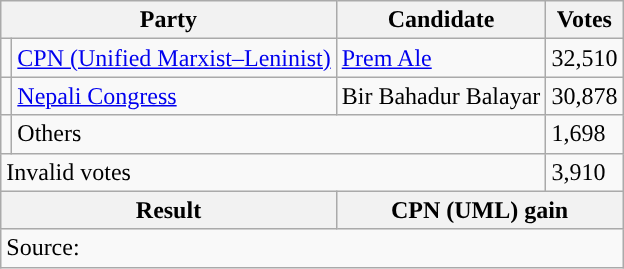<table class="wikitable">
<tr>
<th colspan="2">Party</th>
<th>Candidate</th>
<th>Votes</th>
</tr>
<tr>
<td style="background-color:"></td>
<td><a href='#'>CPN (Unified Marxist–Leninist)</a></td>
<td><a href='#'>Prem Ale</a></td>
<td>32,510</td>
</tr>
<tr>
<td style="background-color:"></td>
<td><a href='#'>Nepali Congress</a></td>
<td>Bir Bahadur Balayar</td>
<td>30,878</td>
</tr>
<tr>
<td></td>
<td colspan="2">Others</td>
<td>1,698</td>
</tr>
<tr>
<td colspan="3">Invalid votes</td>
<td>3,910</td>
</tr>
<tr>
<th colspan="2">Result</th>
<th colspan="2">CPN (UML) gain</th>
</tr>
<tr>
<td colspan="4">Source: </td>
</tr>
</table>
